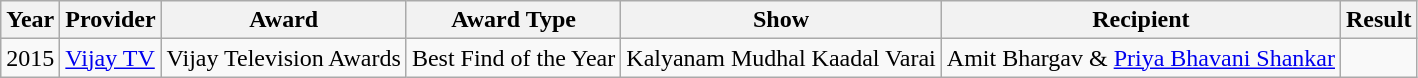<table class="wikitable sortable">
<tr>
<th>Year</th>
<th>Provider</th>
<th>Award</th>
<th>Award Type</th>
<th>Show</th>
<th>Recipient</th>
<th>Result</th>
</tr>
<tr>
<td rowspan="1">2015</td>
<td rowspan="1"><a href='#'>Vijay TV</a></td>
<td>Vijay Television Awards</td>
<td>Best Find of the Year</td>
<td>Kalyanam Mudhal Kaadal Varai</td>
<td>Amit Bhargav & <a href='#'>Priya Bhavani Shankar</a></td>
<td></td>
</tr>
</table>
